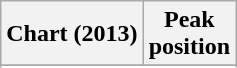<table class="wikitable sortable">
<tr>
<th align="left">Chart (2013)</th>
<th align="center">Peak<br>position</th>
</tr>
<tr>
</tr>
<tr>
</tr>
<tr>
</tr>
<tr>
</tr>
<tr>
</tr>
<tr>
</tr>
</table>
